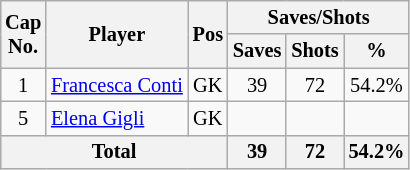<table class="wikitable sortable" style="text-align: center; font-size: 85%; margin-left: 1em;">
<tr>
<th rowspan="2">Cap<br>No.</th>
<th rowspan="2">Player</th>
<th rowspan="2">Pos</th>
<th colspan="3">Saves/Shots</th>
</tr>
<tr>
<th>Saves</th>
<th>Shots</th>
<th>%</th>
</tr>
<tr>
<td>1</td>
<td style="text-align: left;" data-sort-value="Conti, Francesca"><a href='#'>Francesca Conti</a></td>
<td>GK</td>
<td>39</td>
<td>72</td>
<td>54.2%</td>
</tr>
<tr>
<td>5</td>
<td style="text-align: left;" data-sort-value="Gigli, Elena"><a href='#'>Elena Gigli</a></td>
<td>GK</td>
<td></td>
<td></td>
<td></td>
</tr>
<tr>
<th colspan="3">Total</th>
<th>39</th>
<th>72</th>
<th>54.2%</th>
</tr>
</table>
